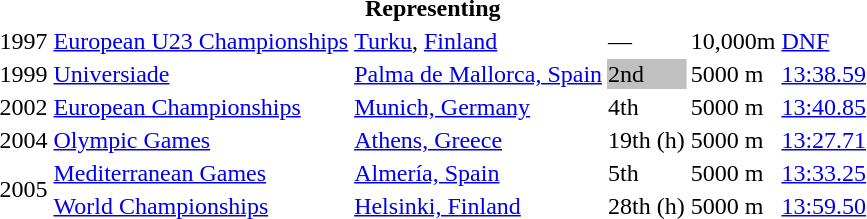<table>
<tr>
<th colspan="6">Representing </th>
</tr>
<tr>
<td>1997</td>
<td><a href='#'>European U23 Championships</a></td>
<td><a href='#'>Turku</a>, <a href='#'>Finland</a></td>
<td>—</td>
<td>10,000m</td>
<td><a href='#'>DNF</a></td>
</tr>
<tr>
<td>1999</td>
<td><a href='#'>Universiade</a></td>
<td><a href='#'>Palma de Mallorca, Spain</a></td>
<td bgcolor=silver>2nd</td>
<td>5000 m</td>
<td><a href='#'>13:38.59</a></td>
</tr>
<tr>
<td>2002</td>
<td><a href='#'>European Championships</a></td>
<td><a href='#'>Munich, Germany</a></td>
<td>4th</td>
<td>5000 m</td>
<td><a href='#'>13:40.85</a></td>
</tr>
<tr>
<td>2004</td>
<td><a href='#'>Olympic Games</a></td>
<td><a href='#'>Athens, Greece</a></td>
<td>19th (h)</td>
<td>5000 m</td>
<td><a href='#'>13:27.71</a></td>
</tr>
<tr>
<td rowspan=2>2005</td>
<td><a href='#'>Mediterranean Games</a></td>
<td><a href='#'>Almería, Spain</a></td>
<td>5th</td>
<td>5000 m</td>
<td><a href='#'>13:33.25</a></td>
</tr>
<tr>
<td><a href='#'>World Championships</a></td>
<td><a href='#'>Helsinki, Finland</a></td>
<td>28th (h)</td>
<td>5000 m</td>
<td><a href='#'>13:59.50</a></td>
</tr>
</table>
